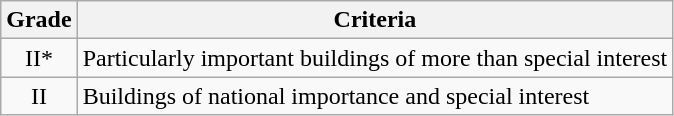<table class="wikitable">
<tr>
<th>Grade</th>
<th>Criteria</th>
</tr>
<tr>
<td align="center" >II*</td>
<td>Particularly important buildings of more than special interest</td>
</tr>
<tr>
<td align="center" >II</td>
<td>Buildings of national importance and special interest</td>
</tr>
</table>
